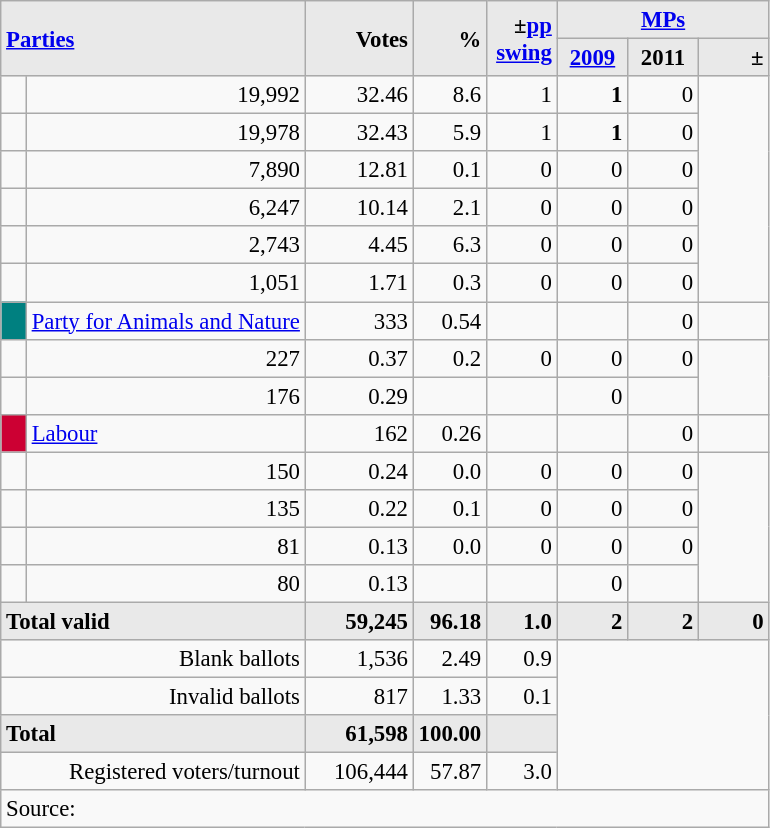<table class="wikitable" style="text-align:right; font-size:95%;">
<tr>
<th rowspan="2" colspan="2" style="background:#e9e9e9; text-align:left;" alignleft><a href='#'>Parties</a></th>
<th rowspan="2" style="background:#e9e9e9; text-align:right;">Votes</th>
<th rowspan="2" style="background:#e9e9e9; text-align:right;">%</th>
<th rowspan="2" style="background:#e9e9e9; text-align:right;">±<a href='#'>pp</a> <a href='#'>swing</a></th>
<th colspan="3" style="background:#e9e9e9; text-align:center;"><a href='#'>MPs</a></th>
</tr>
<tr style="background-color:#E9E9E9">
<th style="background-color:#E9E9E9;text-align:center;"><a href='#'>2009</a></th>
<th style="background-color:#E9E9E9;text-align:center;">2011</th>
<th style="background:#e9e9e9; text-align:right;">±</th>
</tr>
<tr>
<td></td>
<td>19,992</td>
<td>32.46</td>
<td>8.6</td>
<td>1</td>
<td><strong>1</strong></td>
<td>0</td>
</tr>
<tr>
<td></td>
<td>19,978</td>
<td>32.43</td>
<td>5.9</td>
<td>1</td>
<td><strong>1</strong></td>
<td>0</td>
</tr>
<tr>
<td></td>
<td>7,890</td>
<td>12.81</td>
<td>0.1</td>
<td>0</td>
<td>0</td>
<td>0</td>
</tr>
<tr>
<td></td>
<td>6,247</td>
<td>10.14</td>
<td>2.1</td>
<td>0</td>
<td>0</td>
<td>0</td>
</tr>
<tr>
<td></td>
<td>2,743</td>
<td>4.45</td>
<td>6.3</td>
<td>0</td>
<td>0</td>
<td>0</td>
</tr>
<tr>
<td></td>
<td>1,051</td>
<td>1.71</td>
<td>0.3</td>
<td>0</td>
<td>0</td>
<td>0</td>
</tr>
<tr>
<td style="width: 10px" bgcolor="teal" align="center"></td>
<td align="left"><a href='#'>Party for Animals and Nature</a></td>
<td>333</td>
<td>0.54</td>
<td></td>
<td></td>
<td>0</td>
<td></td>
</tr>
<tr>
<td></td>
<td>227</td>
<td>0.37</td>
<td>0.2</td>
<td>0</td>
<td>0</td>
<td>0</td>
</tr>
<tr>
<td></td>
<td>176</td>
<td>0.29</td>
<td></td>
<td></td>
<td>0</td>
<td></td>
</tr>
<tr>
<td style="width: 10px" bgcolor=#CC0033 align="center"></td>
<td align=left><a href='#'>Labour</a></td>
<td>162</td>
<td>0.26</td>
<td></td>
<td></td>
<td>0</td>
<td></td>
</tr>
<tr>
<td></td>
<td>150</td>
<td>0.24</td>
<td>0.0</td>
<td>0</td>
<td>0</td>
<td>0</td>
</tr>
<tr>
<td></td>
<td>135</td>
<td>0.22</td>
<td>0.1</td>
<td>0</td>
<td>0</td>
<td>0</td>
</tr>
<tr>
<td></td>
<td>81</td>
<td>0.13</td>
<td>0.0</td>
<td>0</td>
<td>0</td>
<td>0</td>
</tr>
<tr>
<td></td>
<td>80</td>
<td>0.13</td>
<td></td>
<td></td>
<td>0</td>
<td></td>
</tr>
<tr>
<td colspan=2 align=left style="background-color:#E9E9E9"><strong>Total valid</strong></td>
<td width="65" align="right" style="background-color:#E9E9E9"><strong>59,245</strong></td>
<td width="40" align="right" style="background-color:#E9E9E9"><strong>96.18</strong></td>
<td width="40" align="right" style="background-color:#E9E9E9"><strong>1.0</strong></td>
<td width="40" align="right" style="background-color:#E9E9E9"><strong>2</strong></td>
<td width="40" align="right" style="background-color:#E9E9E9"><strong>2</strong></td>
<td width="40" align="right" style="background-color:#E9E9E9"><strong>0</strong></td>
</tr>
<tr>
<td colspan=2>Blank ballots</td>
<td>1,536</td>
<td>2.49</td>
<td>0.9</td>
<td colspan=4 rowspan=4></td>
</tr>
<tr>
<td colspan=2>Invalid ballots</td>
<td>817</td>
<td>1.33</td>
<td>0.1</td>
</tr>
<tr>
<td colspan=2 align=left style="background-color:#E9E9E9"><strong>Total</strong></td>
<td width="50" align="right" style="background-color:#E9E9E9"><strong>61,598</strong></td>
<td width="40" align="right" style="background-color:#E9E9E9"><strong>100.00</strong></td>
<td width="40" align="right" style="background-color:#E9E9E9"></td>
</tr>
<tr>
<td colspan=2>Registered voters/turnout</td>
<td>106,444</td>
<td>57.87</td>
<td>3.0</td>
</tr>
<tr>
<td colspan=11 align=left>Source: </td>
</tr>
</table>
